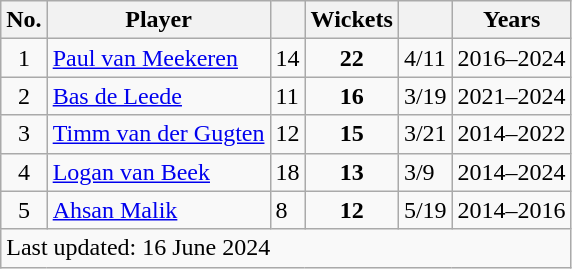<table class="wikitable sortable" style="text-align: left;">
<tr>
<th>No.</th>
<th>Player</th>
<th></th>
<th>Wickets</th>
<th></th>
<th>Years</th>
</tr>
<tr>
<td align=center>1</td>
<td><a href='#'>Paul van Meekeren</a></td>
<td>14</td>
<td align=center><strong>22</strong></td>
<td>4/11</td>
<td>2016–2024</td>
</tr>
<tr>
<td align=center>2</td>
<td><a href='#'>Bas de Leede</a></td>
<td>11</td>
<td align=center><strong>16</strong></td>
<td>3/19</td>
<td>2021–2024</td>
</tr>
<tr>
<td align=center>3</td>
<td><a href='#'>Timm van der Gugten</a></td>
<td>12</td>
<td align=center><strong>15</strong></td>
<td>3/21</td>
<td>2014–2022</td>
</tr>
<tr>
<td align=center>4</td>
<td><a href='#'>Logan van Beek</a></td>
<td>18</td>
<td align=center><strong>13</strong></td>
<td>3/9</td>
<td>2014–2024</td>
</tr>
<tr>
<td align=center>5</td>
<td><a href='#'>Ahsan Malik</a></td>
<td>8</td>
<td align=center><strong>12</strong></td>
<td>5/19</td>
<td>2014–2016</td>
</tr>
<tr>
<td colspan="7">Last updated: 16 June 2024</td>
</tr>
</table>
